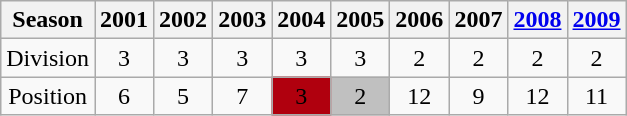<table class="wikitable" style="text-align: Center;">
<tr>
<th>Season</th>
<th>2001</th>
<th>2002</th>
<th>2003</th>
<th>2004</th>
<th>2005</th>
<th>2006</th>
<th>2007</th>
<th><a href='#'>2008</a></th>
<th><a href='#'>2009</a></th>
</tr>
<tr>
<td>Division</td>
<td>3</td>
<td>3</td>
<td>3</td>
<td>3</td>
<td>3</td>
<td>2</td>
<td>2</td>
<td>2</td>
<td>2</td>
</tr>
<tr>
<td>Position</td>
<td>6</td>
<td>5</td>
<td>7</td>
<td bgcolor=bronze>3</td>
<td bgcolor=silver>2</td>
<td>12</td>
<td>9</td>
<td>12</td>
<td>11</td>
</tr>
</table>
